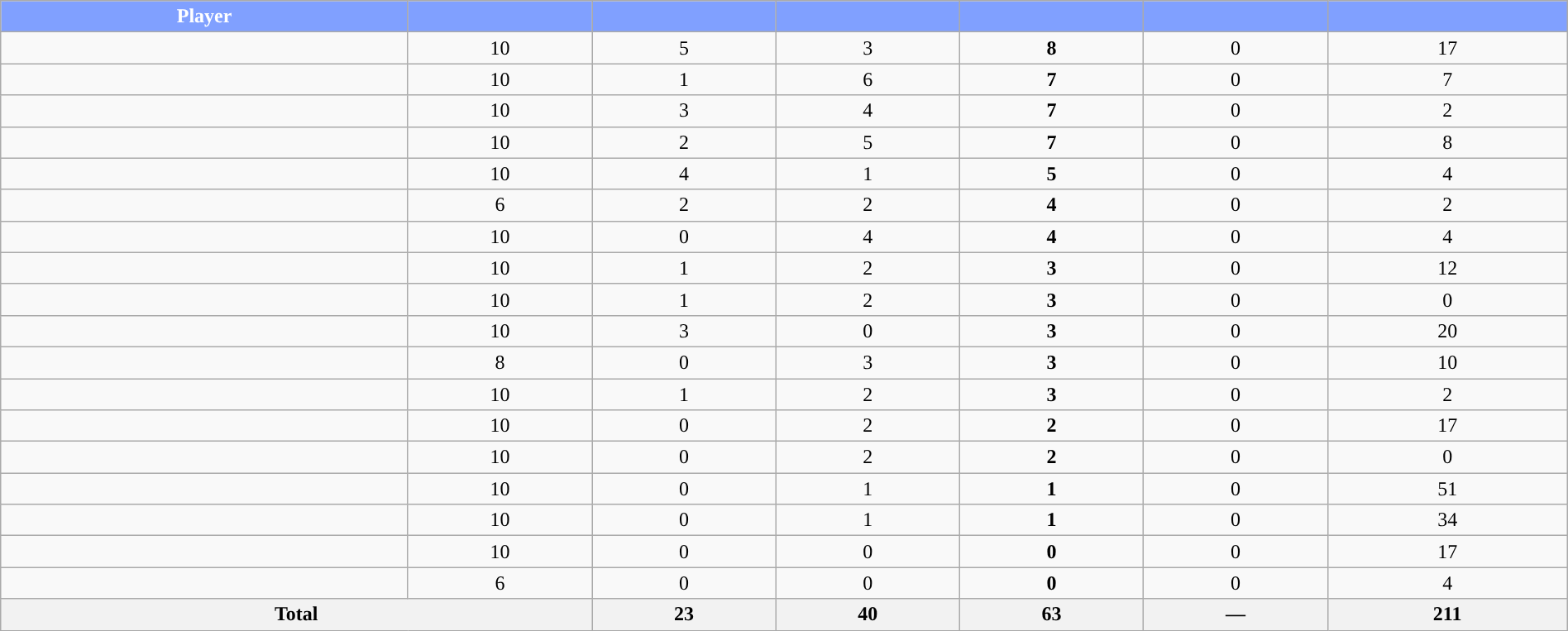<table class="wikitable sortable" style="width:100%; text-align:center;">
<tr>
<th style="color:white; background:#80A0FF; ">Player</th>
<th style="color:white; background:#80A0FF; "></th>
<th style="color:white; background:#80A0FF; "></th>
<th style="color:white; background:#80A0FF; "></th>
<th style="color:white; background:#80A0FF; "></th>
<th style="color:white; background:#80A0FF; "></th>
<th style="color:white; background:#80A0FF; "></th>
</tr>
<tr>
<td></td>
<td>10</td>
<td>5</td>
<td>3</td>
<td><strong>8</strong></td>
<td>0</td>
<td>17</td>
</tr>
<tr>
<td></td>
<td>10</td>
<td>1</td>
<td>6</td>
<td><strong>7</strong></td>
<td>0</td>
<td>7</td>
</tr>
<tr>
<td></td>
<td>10</td>
<td>3</td>
<td>4</td>
<td><strong>7</strong></td>
<td>0</td>
<td>2</td>
</tr>
<tr>
<td></td>
<td>10</td>
<td>2</td>
<td>5</td>
<td><strong>7</strong></td>
<td>0</td>
<td>8</td>
</tr>
<tr>
<td></td>
<td>10</td>
<td>4</td>
<td>1</td>
<td><strong>5</strong></td>
<td>0</td>
<td>4</td>
</tr>
<tr>
<td></td>
<td>6</td>
<td>2</td>
<td>2</td>
<td><strong>4</strong></td>
<td>0</td>
<td>2</td>
</tr>
<tr>
<td></td>
<td>10</td>
<td>0</td>
<td>4</td>
<td><strong>4</strong></td>
<td>0</td>
<td>4</td>
</tr>
<tr>
<td></td>
<td>10</td>
<td>1</td>
<td>2</td>
<td><strong>3</strong></td>
<td>0</td>
<td>12</td>
</tr>
<tr>
<td></td>
<td>10</td>
<td>1</td>
<td>2</td>
<td><strong>3</strong></td>
<td>0</td>
<td>0</td>
</tr>
<tr>
<td></td>
<td>10</td>
<td>3</td>
<td>0</td>
<td><strong>3</strong></td>
<td>0</td>
<td>20</td>
</tr>
<tr>
<td></td>
<td>8</td>
<td>0</td>
<td>3</td>
<td><strong>3</strong></td>
<td>0</td>
<td>10</td>
</tr>
<tr>
<td></td>
<td>10</td>
<td>1</td>
<td>2</td>
<td><strong>3</strong></td>
<td>0</td>
<td>2</td>
</tr>
<tr>
<td></td>
<td>10</td>
<td>0</td>
<td>2</td>
<td><strong>2</strong></td>
<td>0</td>
<td>17</td>
</tr>
<tr>
<td></td>
<td>10</td>
<td>0</td>
<td>2</td>
<td><strong>2</strong></td>
<td>0</td>
<td>0</td>
</tr>
<tr>
<td></td>
<td>10</td>
<td>0</td>
<td>1</td>
<td><strong>1</strong></td>
<td>0</td>
<td>51</td>
</tr>
<tr>
<td></td>
<td>10</td>
<td>0</td>
<td>1</td>
<td><strong>1</strong></td>
<td>0</td>
<td>34</td>
</tr>
<tr>
<td></td>
<td>10</td>
<td>0</td>
<td>0</td>
<td><strong>0</strong></td>
<td>0</td>
<td>17</td>
</tr>
<tr>
<td></td>
<td>6</td>
<td>0</td>
<td>0</td>
<td><strong>0</strong></td>
<td>0</td>
<td>4</td>
</tr>
<tr class="sortbottom">
<th colspan=2>Total</th>
<th>23</th>
<th>40</th>
<th>63</th>
<th>—</th>
<th>211</th>
</tr>
</table>
